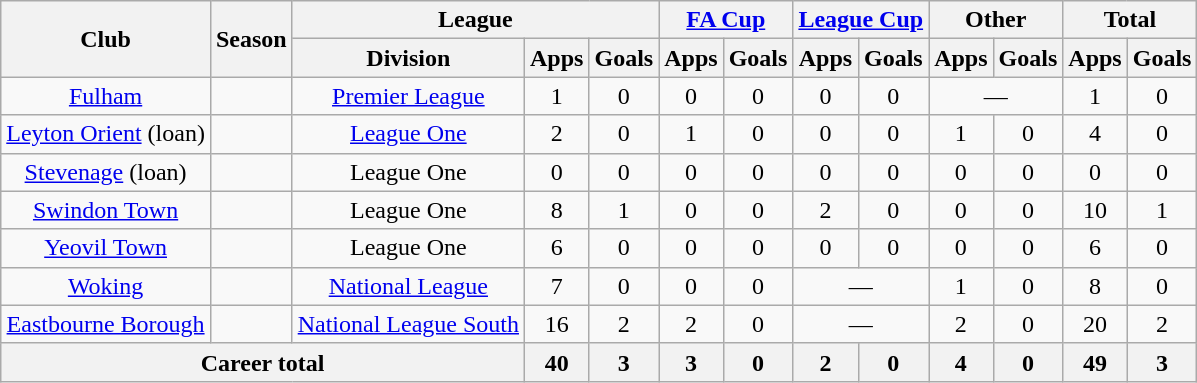<table class="wikitable" style="text-align: center;">
<tr>
<th rowspan="2">Club</th>
<th rowspan="2">Season</th>
<th colspan="3">League</th>
<th colspan="2"><a href='#'>FA Cup</a></th>
<th colspan="2"><a href='#'>League Cup</a></th>
<th colspan="2">Other</th>
<th colspan="2">Total</th>
</tr>
<tr>
<th>Division</th>
<th>Apps</th>
<th>Goals</th>
<th>Apps</th>
<th>Goals</th>
<th>Apps</th>
<th>Goals</th>
<th>Apps</th>
<th>Goals</th>
<th>Apps</th>
<th>Goals</th>
</tr>
<tr>
<td valign="center"><a href='#'>Fulham</a></td>
<td></td>
<td><a href='#'>Premier League</a></td>
<td>1</td>
<td>0</td>
<td>0</td>
<td>0</td>
<td>0</td>
<td>0</td>
<td colspan="2">—</td>
<td>1</td>
<td>0</td>
</tr>
<tr>
<td valign="center"><a href='#'>Leyton Orient</a> (loan)</td>
<td></td>
<td><a href='#'>League One</a></td>
<td>2</td>
<td>0</td>
<td>1</td>
<td>0</td>
<td>0</td>
<td>0</td>
<td>1</td>
<td>0</td>
<td>4</td>
<td>0</td>
</tr>
<tr>
<td valign="center"><a href='#'>Stevenage</a> (loan)</td>
<td></td>
<td>League One</td>
<td>0</td>
<td>0</td>
<td>0</td>
<td>0</td>
<td>0</td>
<td>0</td>
<td>0</td>
<td>0</td>
<td>0</td>
<td>0</td>
</tr>
<tr>
<td valign="center"><a href='#'>Swindon Town</a></td>
<td></td>
<td>League One</td>
<td>8</td>
<td>1</td>
<td>0</td>
<td>0</td>
<td>2</td>
<td>0</td>
<td>0</td>
<td>0</td>
<td>10</td>
<td>1</td>
</tr>
<tr>
<td valign="center"><a href='#'>Yeovil Town</a></td>
<td></td>
<td>League One</td>
<td>6</td>
<td>0</td>
<td>0</td>
<td>0</td>
<td>0</td>
<td>0</td>
<td>0</td>
<td>0</td>
<td>6</td>
<td>0</td>
</tr>
<tr>
<td valign="center"><a href='#'>Woking</a></td>
<td></td>
<td><a href='#'>National League</a></td>
<td>7</td>
<td>0</td>
<td>0</td>
<td>0</td>
<td colspan="2">—</td>
<td>1</td>
<td>0</td>
<td>8</td>
<td>0</td>
</tr>
<tr>
<td valign="center"><a href='#'>Eastbourne Borough</a></td>
<td></td>
<td><a href='#'>National League South</a></td>
<td>16</td>
<td>2</td>
<td>2</td>
<td>0</td>
<td colspan="2">—</td>
<td>2</td>
<td>0</td>
<td>20</td>
<td>2</td>
</tr>
<tr>
<th colspan="3">Career total</th>
<th>40</th>
<th>3</th>
<th>3</th>
<th>0</th>
<th>2</th>
<th>0</th>
<th>4</th>
<th>0</th>
<th>49</th>
<th>3</th>
</tr>
</table>
